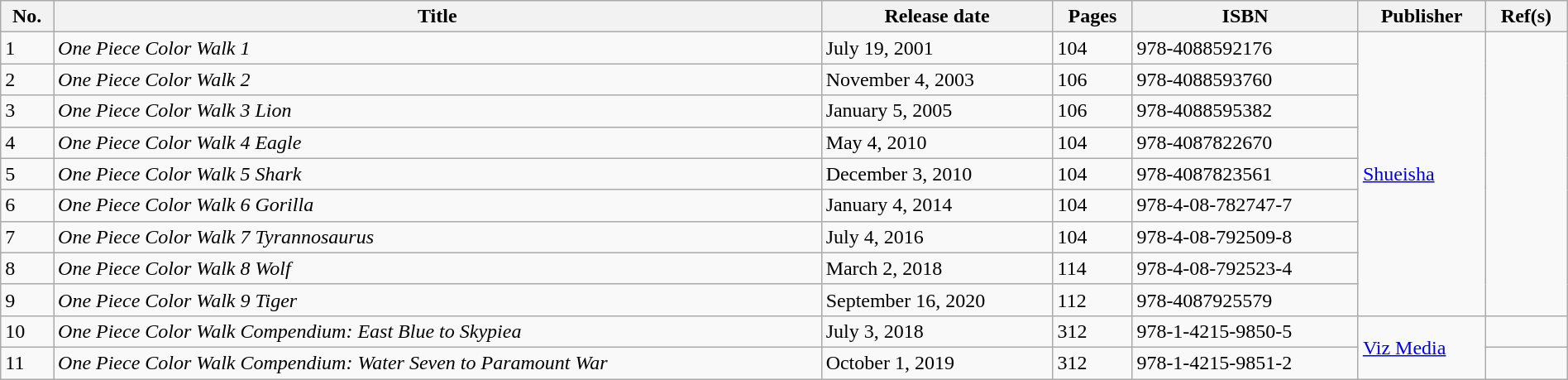<table class="wikitable" style="width:100%;" style="font-size: 100%;">
<tr style="text-align:center;">
<th>No.</th>
<th>Title</th>
<th>Release date</th>
<th>Pages</th>
<th>ISBN</th>
<th>Publisher</th>
<th>Ref(s)</th>
</tr>
<tr>
<td>1</td>
<td><em>One Piece Color Walk 1</em></td>
<td>July 19, 2001</td>
<td>104</td>
<td>978-4088592176</td>
<td rowspan="9"><a href='#'>Shueisha</a></td>
<td rowspan="9"></td>
</tr>
<tr>
<td>2</td>
<td><em>One Piece Color Walk 2</em></td>
<td>November 4, 2003</td>
<td>106</td>
<td>978-4088593760</td>
</tr>
<tr>
<td>3</td>
<td><em>One Piece Color Walk 3 Lion</em></td>
<td>January 5, 2005</td>
<td>106</td>
<td>978-4088595382</td>
</tr>
<tr>
<td>4</td>
<td><em>One Piece Color Walk 4 Eagle</em></td>
<td>May 4, 2010</td>
<td>104</td>
<td>978-4087822670</td>
</tr>
<tr>
<td>5</td>
<td><em>One Piece Color Walk 5 Shark</em></td>
<td>December 3, 2010</td>
<td>104</td>
<td>978-4087823561</td>
</tr>
<tr>
<td>6</td>
<td><em>One Piece Color Walk 6 Gorilla</em></td>
<td>January 4, 2014</td>
<td>104</td>
<td>978-4-08-782747-7</td>
</tr>
<tr>
<td>7</td>
<td><em>One Piece Color Walk 7 Tyrannosaurus</em></td>
<td>July 4, 2016</td>
<td>104</td>
<td>978-4-08-792509-8</td>
</tr>
<tr>
<td>8</td>
<td><em>One Piece Color Walk 8 Wolf</em></td>
<td>March 2, 2018</td>
<td>114</td>
<td>978-4-08-792523-4</td>
</tr>
<tr>
<td>9</td>
<td><em>One Piece Color Walk 9 Tiger</em></td>
<td>September 16, 2020</td>
<td>112</td>
<td>978-4087925579</td>
</tr>
<tr>
<td>10</td>
<td><em>One Piece Color Walk Compendium: East Blue to Skypiea</em></td>
<td>July 3, 2018</td>
<td>312</td>
<td>978-1-4215-9850-5</td>
<td rowspan="2"><a href='#'>Viz Media</a></td>
<td></td>
</tr>
<tr>
<td>11</td>
<td><em>One Piece Color Walk Compendium: Water Seven to Paramount War</em></td>
<td>October 1, 2019</td>
<td>312</td>
<td>978-1-4215-9851-2</td>
<td></td>
</tr>
</table>
